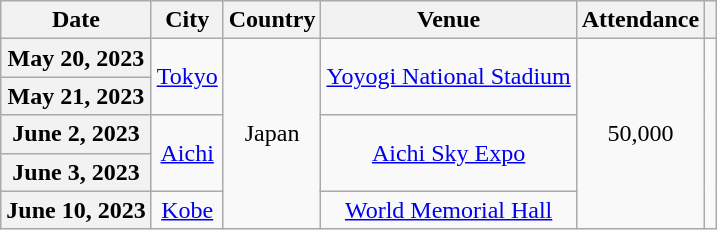<table class="wikitable plainrowheaders" style="text-align:center">
<tr>
<th scope="col">Date</th>
<th scope="col">City</th>
<th scope="col">Country</th>
<th scope="col">Venue</th>
<th scope="col">Attendance</th>
<th scope="col"></th>
</tr>
<tr>
<th scope="row">May 20, 2023</th>
<td rowspan="2"><a href='#'>Tokyo</a></td>
<td rowspan="5">Japan</td>
<td rowspan="2"><a href='#'>Yoyogi National Stadium</a></td>
<td rowspan="5">50,000</td>
<td rowspan="5"></td>
</tr>
<tr>
<th scope="row">May 21, 2023</th>
</tr>
<tr>
<th scope="row">June 2, 2023</th>
<td rowspan="2"><a href='#'>Aichi</a></td>
<td rowspan="2"><a href='#'>Aichi Sky Expo</a></td>
</tr>
<tr>
<th scope="row">June 3, 2023</th>
</tr>
<tr>
<th scope="row">June 10, 2023</th>
<td><a href='#'>Kobe</a></td>
<td><a href='#'>World Memorial Hall</a></td>
</tr>
</table>
